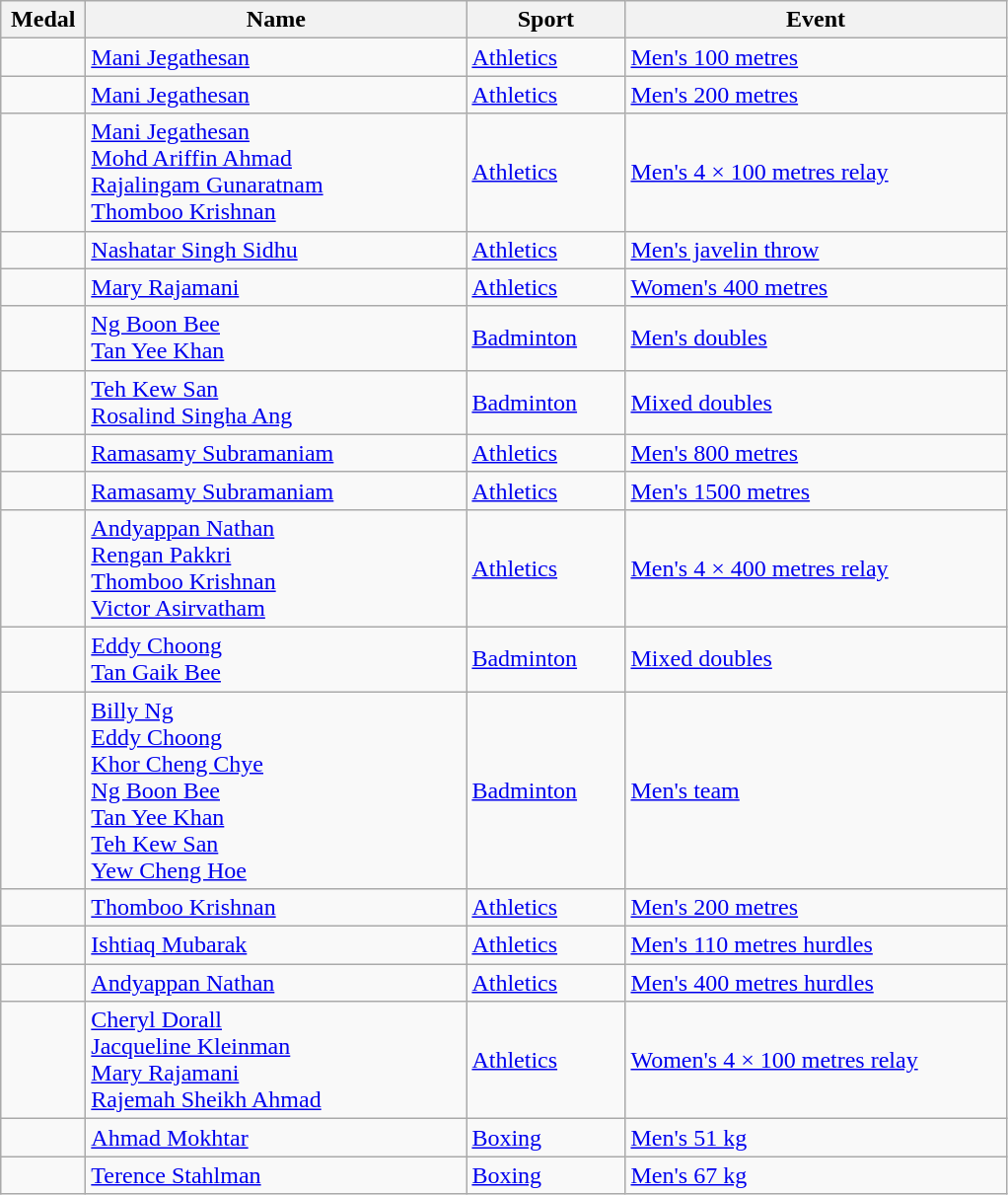<table class="wikitable sortable" style="font-size:100%">
<tr>
<th width="50">Medal</th>
<th width="250">Name</th>
<th width="100">Sport</th>
<th width="250">Event</th>
</tr>
<tr>
<td></td>
<td><a href='#'>Mani Jegathesan</a></td>
<td><a href='#'>Athletics</a></td>
<td><a href='#'>Men's 100 metres</a></td>
</tr>
<tr>
<td></td>
<td><a href='#'>Mani Jegathesan</a></td>
<td><a href='#'>Athletics</a></td>
<td><a href='#'>Men's 200 metres</a></td>
</tr>
<tr>
<td></td>
<td><a href='#'>Mani Jegathesan</a><br><a href='#'>Mohd Ariffin Ahmad</a><br><a href='#'>Rajalingam Gunaratnam</a><br><a href='#'>Thomboo Krishnan</a></td>
<td><a href='#'>Athletics</a></td>
<td><a href='#'>Men's 4 × 100 metres relay</a></td>
</tr>
<tr>
<td></td>
<td><a href='#'>Nashatar Singh Sidhu</a></td>
<td><a href='#'>Athletics</a></td>
<td><a href='#'>Men's javelin throw</a></td>
</tr>
<tr>
<td></td>
<td><a href='#'>Mary Rajamani</a></td>
<td><a href='#'>Athletics</a></td>
<td><a href='#'>Women's 400 metres</a></td>
</tr>
<tr>
<td></td>
<td><a href='#'>Ng Boon Bee</a><br><a href='#'>Tan Yee Khan</a></td>
<td><a href='#'>Badminton</a></td>
<td><a href='#'>Men's doubles</a></td>
</tr>
<tr>
<td></td>
<td><a href='#'>Teh Kew San</a><br><a href='#'>Rosalind Singha Ang</a></td>
<td><a href='#'>Badminton</a></td>
<td><a href='#'>Mixed doubles</a></td>
</tr>
<tr>
<td></td>
<td><a href='#'>Ramasamy Subramaniam</a></td>
<td><a href='#'>Athletics</a></td>
<td><a href='#'>Men's 800 metres</a></td>
</tr>
<tr>
<td></td>
<td><a href='#'>Ramasamy Subramaniam</a></td>
<td><a href='#'>Athletics</a></td>
<td><a href='#'>Men's 1500 metres</a></td>
</tr>
<tr>
<td></td>
<td><a href='#'>Andyappan Nathan</a><br><a href='#'>Rengan Pakkri</a><br><a href='#'>Thomboo Krishnan</a><br><a href='#'>Victor Asirvatham</a></td>
<td><a href='#'>Athletics</a></td>
<td><a href='#'>Men's 4 × 400 metres relay</a></td>
</tr>
<tr>
<td></td>
<td><a href='#'>Eddy Choong</a><br><a href='#'>Tan Gaik Bee</a></td>
<td><a href='#'>Badminton</a></td>
<td><a href='#'>Mixed doubles</a></td>
</tr>
<tr>
<td></td>
<td><a href='#'>Billy Ng</a><br><a href='#'>Eddy Choong</a><br><a href='#'>Khor Cheng Chye</a><br><a href='#'>Ng Boon Bee</a><br><a href='#'>Tan Yee Khan</a><br><a href='#'>Teh Kew San</a><br><a href='#'>Yew Cheng Hoe</a></td>
<td><a href='#'>Badminton</a></td>
<td><a href='#'>Men's team</a></td>
</tr>
<tr>
<td></td>
<td><a href='#'>Thomboo Krishnan</a></td>
<td><a href='#'>Athletics</a></td>
<td><a href='#'>Men's 200 metres</a></td>
</tr>
<tr>
<td></td>
<td><a href='#'>Ishtiaq Mubarak</a></td>
<td><a href='#'>Athletics</a></td>
<td><a href='#'>Men's 110 metres hurdles</a></td>
</tr>
<tr>
<td></td>
<td><a href='#'>Andyappan Nathan</a></td>
<td><a href='#'>Athletics</a></td>
<td><a href='#'>Men's 400 metres hurdles</a></td>
</tr>
<tr>
<td></td>
<td><a href='#'>Cheryl Dorall</a><br><a href='#'>Jacqueline Kleinman</a><br><a href='#'>Mary Rajamani</a><br><a href='#'>Rajemah Sheikh Ahmad</a></td>
<td><a href='#'>Athletics</a></td>
<td><a href='#'>Women's 4 × 100 metres relay</a></td>
</tr>
<tr>
<td></td>
<td><a href='#'>Ahmad Mokhtar</a></td>
<td><a href='#'>Boxing</a></td>
<td><a href='#'>Men's 51 kg</a></td>
</tr>
<tr>
<td></td>
<td><a href='#'>Terence Stahlman</a></td>
<td><a href='#'>Boxing</a></td>
<td><a href='#'>Men's 67 kg</a></td>
</tr>
</table>
